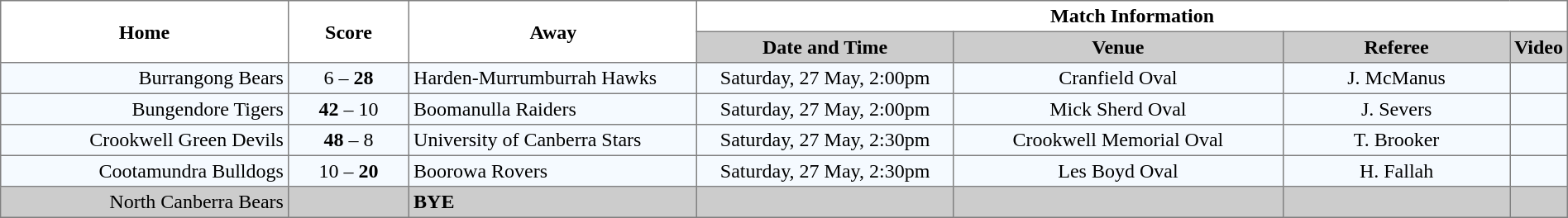<table border="1" cellpadding="3" cellspacing="0" width="100%" style="border-collapse:collapse;  text-align:center;">
<tr>
<th rowspan="2" width="19%">Home</th>
<th rowspan="2" width="8%">Score</th>
<th rowspan="2" width="19%">Away</th>
<th colspan="4">Match Information</th>
</tr>
<tr style="background:#CCCCCC">
<th width="17%">Date and Time</th>
<th width="22%">Venue</th>
<th width="50%">Referee</th>
<th>Video</th>
</tr>
<tr style="text-align:center; background:#f5faff;">
<td align="right">Burrangong Bears </td>
<td>6 – <strong>28</strong></td>
<td align="left"> Harden-Murrumburrah Hawks</td>
<td>Saturday, 27 May, 2:00pm</td>
<td>Cranfield Oval</td>
<td>J. McManus</td>
<td></td>
</tr>
<tr style="text-align:center; background:#f5faff;">
<td align="right">Bungendore Tigers </td>
<td><strong>42</strong> – 10</td>
<td align="left"> Boomanulla Raiders</td>
<td>Saturday, 27 May, 2:00pm</td>
<td>Mick Sherd Oval</td>
<td>J. Severs</td>
<td></td>
</tr>
<tr style="text-align:center; background:#f5faff;">
<td align="right">Crookwell Green Devils </td>
<td><strong>48</strong> – 8</td>
<td align="left"> University of Canberra Stars</td>
<td>Saturday, 27 May, 2:30pm</td>
<td>Crookwell Memorial Oval</td>
<td>T. Brooker</td>
<td></td>
</tr>
<tr style="text-align:center; background:#f5faff;">
<td align="right">Cootamundra Bulldogs </td>
<td>10 – <strong>20</strong></td>
<td align="left"> Boorowa Rovers</td>
<td>Saturday, 27 May, 2:30pm</td>
<td>Les Boyd Oval</td>
<td>H. Fallah</td>
<td></td>
</tr>
<tr style="text-align:center; background:#CCCCCC;">
<td align="right">North Canberra Bears </td>
<td></td>
<td align="left"><strong>BYE</strong></td>
<td></td>
<td></td>
<td></td>
<td></td>
</tr>
</table>
